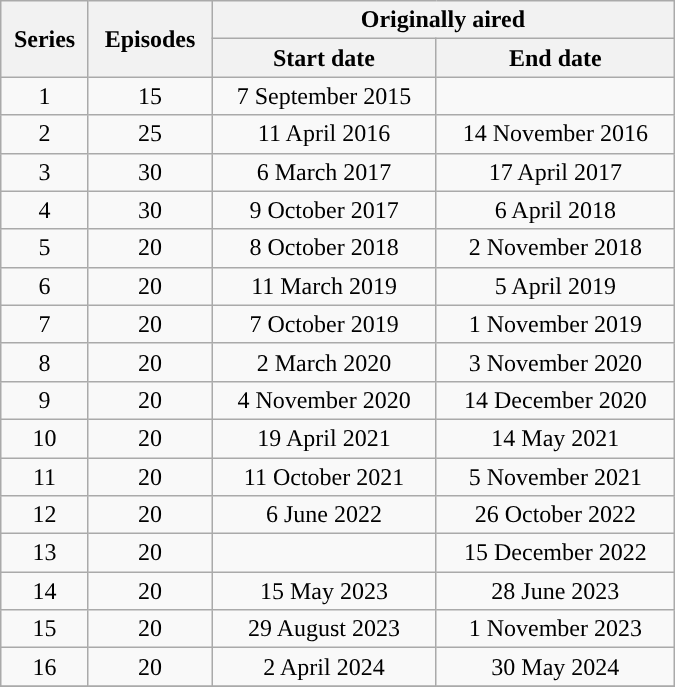<table class="wikitable" style="text-align:center; width:450px;">
<tr>
<th rowspan="2">Series</th>
<th rowspan="2">Episodes</th>
<th colspan="2">Originally aired</th>
</tr>
<tr>
<th>Start date</th>
<th>End date</th>
</tr>
<tr>
<td scope="row">1</td>
<td>15</td>
<td>7 September 2015</td>
<td></td>
</tr>
<tr>
<td scope="row">2</td>
<td>25</td>
<td>11 April 2016</td>
<td>14 November 2016</td>
</tr>
<tr>
<td scope="row">3</td>
<td>30</td>
<td>6 March 2017</td>
<td>17 April 2017</td>
</tr>
<tr>
<td scope="row">4</td>
<td>30</td>
<td>9 October 2017</td>
<td>6 April 2018</td>
</tr>
<tr>
<td scope="row">5</td>
<td>20</td>
<td>8 October 2018</td>
<td>2 November 2018</td>
</tr>
<tr>
<td scope="row*">6</td>
<td>20</td>
<td>11 March 2019</td>
<td>5 April 2019</td>
</tr>
<tr>
<td scope="row*">7</td>
<td>20</td>
<td>7 October 2019</td>
<td>1 November 2019</td>
</tr>
<tr>
<td scope="row*">8</td>
<td>20</td>
<td>2 March 2020</td>
<td>3 November 2020</td>
</tr>
<tr>
<td scope="row*">9</td>
<td>20</td>
<td>4 November 2020</td>
<td>14 December 2020</td>
</tr>
<tr>
<td scope="row*">10</td>
<td>20</td>
<td>19 April 2021</td>
<td>14 May 2021</td>
</tr>
<tr>
<td scope="row*">11</td>
<td>20</td>
<td>11 October 2021</td>
<td>5 November 2021</td>
</tr>
<tr>
<td scope="row*">12</td>
<td>20</td>
<td>6 June 2022</td>
<td>26 October 2022</td>
</tr>
<tr>
<td scope="row*">13</td>
<td>20</td>
<td></td>
<td>15 December 2022</td>
</tr>
<tr>
<td scope="row*">14</td>
<td>20</td>
<td>15 May 2023</td>
<td>28 June 2023</td>
</tr>
<tr>
<td scope="row*">15</td>
<td>20</td>
<td>29 August 2023</td>
<td>1 November 2023</td>
</tr>
<tr>
<td scope="row*">16</td>
<td>20</td>
<td>2 April 2024</td>
<td>30 May 2024</td>
</tr>
<tr>
</tr>
</table>
